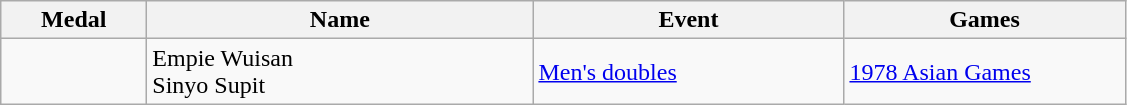<table class="wikitable sortable" style="font-size:100%">
<tr>
<th width="90">Medal</th>
<th width="250">Name</th>
<th width="200">Event</th>
<th width="180">Games</th>
</tr>
<tr>
<td></td>
<td>Empie Wuisan <br> Sinyo Supit</td>
<td><a href='#'>Men's doubles</a></td>
<td><a href='#'>1978 Asian Games</a></td>
</tr>
</table>
